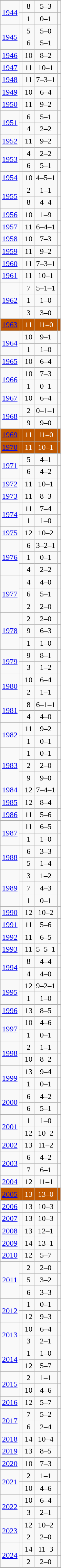<table class="wikitable sortable" style="text-align:center">
<tr>
</tr>
<tr>
<td rowspan="2"><a href='#'>1944</a></td>
<td></td>
<td>8</td>
<td>5–3</td>
<td></td>
</tr>
<tr>
<td></td>
<td>1</td>
<td>0–1</td>
<td></td>
</tr>
<tr>
<td rowspan="2"><a href='#'>1945</a></td>
<td></td>
<td>5</td>
<td>5–0</td>
<td></td>
</tr>
<tr>
<td></td>
<td>6</td>
<td>5–1</td>
<td></td>
</tr>
<tr>
<td><a href='#'>1946</a></td>
<td></td>
<td>10</td>
<td>8–2</td>
<td></td>
</tr>
<tr>
<td><a href='#'>1947</a></td>
<td></td>
<td>11</td>
<td>10–1</td>
<td></td>
</tr>
<tr>
<td><a href='#'>1948</a></td>
<td></td>
<td>11</td>
<td>7–3–1</td>
<td></td>
</tr>
<tr>
<td><a href='#'>1949</a></td>
<td></td>
<td>10</td>
<td>6–4</td>
<td></td>
</tr>
<tr>
<td><a href='#'>1950</a></td>
<td></td>
<td>11</td>
<td>9–2</td>
<td></td>
</tr>
<tr>
<td rowspan="2"><a href='#'>1951</a></td>
<td></td>
<td>6</td>
<td>5–1</td>
<td></td>
</tr>
<tr>
<td></td>
<td>4</td>
<td>2–2</td>
<td></td>
</tr>
<tr>
<td><a href='#'>1952</a></td>
<td></td>
<td>11</td>
<td>9–2</td>
<td></td>
</tr>
<tr>
<td rowspan="2"><a href='#'>1953</a></td>
<td></td>
<td>4</td>
<td>2–2</td>
<td></td>
</tr>
<tr>
<td></td>
<td>6</td>
<td>5–1</td>
<td></td>
</tr>
<tr>
<td><a href='#'>1954</a></td>
<td></td>
<td>10</td>
<td>4–5–1</td>
<td></td>
</tr>
<tr>
<td rowspan="2"><a href='#'>1955</a></td>
<td></td>
<td>2</td>
<td>1–1</td>
<td></td>
</tr>
<tr>
<td></td>
<td>8</td>
<td>4–4</td>
<td></td>
</tr>
<tr>
<td><a href='#'>1956</a></td>
<td></td>
<td>10</td>
<td>1–9</td>
<td></td>
</tr>
<tr>
<td><a href='#'>1957</a></td>
<td></td>
<td>11</td>
<td>6–4–1</td>
<td></td>
</tr>
<tr>
<td><a href='#'>1958</a></td>
<td></td>
<td>10</td>
<td>7–3</td>
<td></td>
</tr>
<tr>
<td><a href='#'>1959</a></td>
<td></td>
<td>11</td>
<td>9–2</td>
<td></td>
</tr>
<tr>
<td><a href='#'>1960</a></td>
<td></td>
<td>11</td>
<td>7–3–1</td>
<td></td>
</tr>
<tr>
<td><a href='#'>1961</a></td>
<td></td>
<td>11</td>
<td>10–1</td>
<td></td>
</tr>
<tr>
<td rowspan="3"><a href='#'>1962</a></td>
<td></td>
<td>7</td>
<td>5–1–1</td>
<td></td>
</tr>
<tr>
<td></td>
<td>1</td>
<td>1–0</td>
<td></td>
</tr>
<tr>
<td></td>
<td>3</td>
<td>3–0</td>
<td></td>
</tr>
<tr style="background: #BF5700; color: white;">
<td><a href='#'><span>1963</span></a></td>
<td></td>
<td>11</td>
<td>11–0</td>
<td></td>
</tr>
<tr>
<td rowspan="2"><a href='#'>1964</a></td>
<td></td>
<td>10</td>
<td>9–1</td>
<td></td>
</tr>
<tr>
<td></td>
<td>1</td>
<td>1–0</td>
<td></td>
</tr>
<tr>
<td><a href='#'>1965</a></td>
<td></td>
<td>10</td>
<td>6–4</td>
<td></td>
</tr>
<tr>
<td rowspan="2"><a href='#'>1966</a></td>
<td></td>
<td>10</td>
<td>7–3</td>
<td></td>
</tr>
<tr>
<td></td>
<td>1</td>
<td>0–1</td>
<td></td>
</tr>
<tr>
<td><a href='#'>1967</a></td>
<td></td>
<td>10</td>
<td>6–4</td>
<td></td>
</tr>
<tr>
<td rowspan="2"><a href='#'>1968</a></td>
<td></td>
<td>2</td>
<td>0–1–1</td>
<td></td>
</tr>
<tr>
<td></td>
<td>9</td>
<td>9–0</td>
<td></td>
</tr>
<tr style="background: #BF5700; color: white;">
<td><a href='#'><span>1969</span></a></td>
<td></td>
<td>11</td>
<td>11–0</td>
<td></td>
</tr>
<tr style="background: #BF5700; color: white;">
<td><a href='#'><span>1970</span></a></td>
<td></td>
<td>11</td>
<td>10–1</td>
<td></td>
</tr>
<tr>
<td rowspan="2"><a href='#'>1971</a></td>
<td></td>
<td>5</td>
<td>4–1</td>
<td></td>
</tr>
<tr>
<td></td>
<td>6</td>
<td>4–2</td>
<td></td>
</tr>
<tr>
<td><a href='#'>1972</a></td>
<td></td>
<td>11</td>
<td>10–1</td>
<td></td>
</tr>
<tr>
<td><a href='#'>1973</a></td>
<td></td>
<td>11</td>
<td>8–3</td>
<td></td>
</tr>
<tr>
<td rowspan="2"><a href='#'>1974</a></td>
<td></td>
<td>11</td>
<td>7–4</td>
<td></td>
</tr>
<tr>
<td></td>
<td>1</td>
<td>1–0</td>
<td></td>
</tr>
<tr>
<td><a href='#'>1975</a></td>
<td></td>
<td>12</td>
<td>10–2</td>
<td></td>
</tr>
<tr>
<td rowspan="3"><a href='#'>1976</a></td>
<td></td>
<td>6</td>
<td>3–2–1</td>
<td></td>
</tr>
<tr>
<td></td>
<td>1</td>
<td>0–1</td>
<td></td>
</tr>
<tr>
<td></td>
<td>4</td>
<td>2–2</td>
<td></td>
</tr>
<tr>
<td rowspan="3"><a href='#'>1977</a></td>
<td></td>
<td>4</td>
<td>4–0</td>
<td></td>
</tr>
<tr>
<td></td>
<td>6</td>
<td>5–1</td>
<td></td>
</tr>
<tr>
<td></td>
<td>2</td>
<td>2–0</td>
<td></td>
</tr>
<tr>
<td rowspan="3"><a href='#'>1978</a></td>
<td></td>
<td>2</td>
<td>2–0</td>
<td></td>
</tr>
<tr>
<td></td>
<td>9</td>
<td>6–3</td>
<td></td>
</tr>
<tr>
<td></td>
<td>1</td>
<td>1–0</td>
<td></td>
</tr>
<tr>
<td rowspan="2"><a href='#'>1979</a></td>
<td></td>
<td>9</td>
<td>8–1</td>
<td></td>
</tr>
<tr>
<td></td>
<td>3</td>
<td>1–2</td>
<td></td>
</tr>
<tr>
<td rowspan="2"><a href='#'>1980</a></td>
<td></td>
<td>10</td>
<td>6–4</td>
<td></td>
</tr>
<tr>
<td></td>
<td>2</td>
<td>1–1</td>
<td></td>
</tr>
<tr>
<td rowspan="2"><a href='#'>1981</a></td>
<td></td>
<td>8</td>
<td>6–1–1</td>
<td></td>
</tr>
<tr>
<td></td>
<td>4</td>
<td>4–0</td>
<td></td>
</tr>
<tr>
<td rowspan="2"><a href='#'>1982</a></td>
<td></td>
<td>11</td>
<td>9–2</td>
<td></td>
</tr>
<tr>
<td></td>
<td>1</td>
<td>0–1</td>
<td></td>
</tr>
<tr>
<td rowspan="3"><a href='#'>1983</a></td>
<td></td>
<td>1</td>
<td>0–1</td>
<td></td>
</tr>
<tr>
<td></td>
<td>2</td>
<td>2–0</td>
<td></td>
</tr>
<tr>
<td></td>
<td>9</td>
<td>9–0</td>
<td></td>
</tr>
<tr>
<td><a href='#'>1984</a></td>
<td></td>
<td>12</td>
<td>7–4–1</td>
<td></td>
</tr>
<tr>
<td><a href='#'>1985</a></td>
<td></td>
<td>12</td>
<td>8–4</td>
<td></td>
</tr>
<tr>
<td><a href='#'>1986</a></td>
<td></td>
<td>11</td>
<td>5–6</td>
<td></td>
</tr>
<tr>
<td rowspan="2"><a href='#'>1987</a></td>
<td></td>
<td>11</td>
<td>6–5</td>
<td></td>
</tr>
<tr>
<td></td>
<td>1</td>
<td>1–0</td>
<td></td>
</tr>
<tr>
<td rowspan="2"><a href='#'>1988</a></td>
<td></td>
<td>6</td>
<td>3–3</td>
<td></td>
</tr>
<tr>
<td></td>
<td>5</td>
<td>1–4</td>
<td></td>
</tr>
<tr>
<td rowspan="3"><a href='#'>1989</a></td>
<td></td>
<td>3</td>
<td>1–2</td>
<td></td>
</tr>
<tr>
<td></td>
<td>7</td>
<td>4–3</td>
<td></td>
</tr>
<tr>
<td></td>
<td>1</td>
<td>0–1</td>
<td></td>
</tr>
<tr>
<td><a href='#'>1990</a></td>
<td></td>
<td>12</td>
<td>10–2</td>
<td></td>
</tr>
<tr>
<td><a href='#'>1991</a></td>
<td></td>
<td>11</td>
<td>5–6</td>
<td></td>
</tr>
<tr>
<td><a href='#'>1992</a></td>
<td></td>
<td>11</td>
<td>6–5</td>
<td></td>
</tr>
<tr>
<td><a href='#'>1993</a></td>
<td></td>
<td>11</td>
<td>5–5–1</td>
<td></td>
</tr>
<tr>
<td rowspan="2"><a href='#'>1994</a></td>
<td></td>
<td>8</td>
<td>4–4</td>
<td></td>
</tr>
<tr>
<td></td>
<td>4</td>
<td>4–0</td>
<td></td>
</tr>
<tr>
<td rowspan="2"><a href='#'>1995</a></td>
<td></td>
<td>12</td>
<td>9–2–1</td>
<td></td>
</tr>
<tr>
<td></td>
<td>1</td>
<td>1–0</td>
<td></td>
</tr>
<tr>
<td><a href='#'>1996</a></td>
<td></td>
<td>13</td>
<td>8–5</td>
<td></td>
</tr>
<tr>
<td rowspan="2"><a href='#'>1997</a></td>
<td></td>
<td>10</td>
<td>4–6</td>
<td></td>
</tr>
<tr>
<td></td>
<td>1</td>
<td>0–1</td>
<td></td>
</tr>
<tr>
<td rowspan="2"><a href='#'>1998</a></td>
<td></td>
<td>2</td>
<td>1–1</td>
<td></td>
</tr>
<tr>
<td></td>
<td>10</td>
<td>8–2</td>
<td></td>
</tr>
<tr>
<td rowspan="2"><a href='#'>1999</a></td>
<td></td>
<td>13</td>
<td>9–4</td>
<td></td>
</tr>
<tr>
<td></td>
<td>1</td>
<td>0–1</td>
<td></td>
</tr>
<tr>
<td rowspan="2"><a href='#'>2000</a></td>
<td></td>
<td>6</td>
<td>4–2</td>
<td></td>
</tr>
<tr>
<td></td>
<td>6</td>
<td>5–1</td>
<td></td>
</tr>
<tr>
<td rowspan="2"><a href='#'>2001</a></td>
<td></td>
<td>1</td>
<td>1–0</td>
<td></td>
</tr>
<tr>
<td></td>
<td>12</td>
<td>10–2</td>
<td></td>
</tr>
<tr>
<td><a href='#'>2002</a></td>
<td></td>
<td>13</td>
<td>11–2</td>
<td></td>
</tr>
<tr>
<td rowspan="2"><a href='#'>2003</a></td>
<td></td>
<td>6</td>
<td>4–2</td>
<td></td>
</tr>
<tr>
<td></td>
<td>7</td>
<td>6–1</td>
<td></td>
</tr>
<tr>
<td><a href='#'>2004</a></td>
<td></td>
<td>12</td>
<td>11–1</td>
<td></td>
</tr>
<tr style="background: #BF5700; color: white;">
<td><a href='#'><span>2005</span></a></td>
<td></td>
<td>13</td>
<td>13–0</td>
<td></td>
</tr>
<tr>
<td><a href='#'>2006</a></td>
<td></td>
<td>13</td>
<td>10–3</td>
<td></td>
</tr>
<tr>
<td><a href='#'>2007</a></td>
<td></td>
<td>13</td>
<td>10–3</td>
<td></td>
</tr>
<tr>
<td><a href='#'>2008</a></td>
<td></td>
<td>13</td>
<td>12–1</td>
<td></td>
</tr>
<tr>
<td><a href='#'>2009</a></td>
<td></td>
<td>14</td>
<td>13–1</td>
<td></td>
</tr>
<tr>
<td><a href='#'>2010</a></td>
<td></td>
<td>12</td>
<td>5–7</td>
<td></td>
</tr>
<tr>
<td rowspan="3"><a href='#'>2011</a></td>
<td></td>
<td>2</td>
<td>2–0</td>
<td></td>
</tr>
<tr>
<td></td>
<td>5</td>
<td>3–2</td>
<td></td>
</tr>
<tr>
<td></td>
<td>6</td>
<td>3–3</td>
<td></td>
</tr>
<tr>
<td rowspan="2"><a href='#'>2012</a></td>
<td></td>
<td>1</td>
<td>0–1</td>
<td></td>
</tr>
<tr>
<td></td>
<td>12</td>
<td>9–3</td>
<td></td>
</tr>
<tr>
<td rowspan="2"><a href='#'>2013</a></td>
<td></td>
<td>10</td>
<td>6–4</td>
<td></td>
</tr>
<tr>
<td></td>
<td>3</td>
<td>2–1</td>
<td></td>
</tr>
<tr>
<td rowspan="2"><a href='#'>2014</a></td>
<td></td>
<td>1</td>
<td>1–0</td>
<td></td>
</tr>
<tr>
<td></td>
<td>12</td>
<td>5–7</td>
<td></td>
</tr>
<tr>
<td rowspan="2"><a href='#'>2015</a></td>
<td></td>
<td>2</td>
<td>1–1</td>
<td></td>
</tr>
<tr>
<td></td>
<td>10</td>
<td>4–6</td>
<td></td>
</tr>
<tr>
<td><a href='#'>2016</a></td>
<td></td>
<td>12</td>
<td>5–7</td>
<td></td>
</tr>
<tr>
<td rowspan="2"><a href='#'>2017</a></td>
<td></td>
<td>7</td>
<td>5–2</td>
<td></td>
</tr>
<tr>
<td></td>
<td>6</td>
<td>2–4</td>
<td></td>
</tr>
<tr>
<td><a href='#'>2018</a></td>
<td></td>
<td>14</td>
<td>10–4</td>
<td></td>
</tr>
<tr>
<td><a href='#'>2019</a></td>
<td></td>
<td>13</td>
<td>8–5</td>
<td></td>
</tr>
<tr>
<td><a href='#'>2020</a></td>
<td></td>
<td>10</td>
<td>7–3</td>
<td></td>
</tr>
<tr>
<td rowspan="2"><a href='#'>2021</a></td>
<td></td>
<td>2</td>
<td>1–1</td>
<td></td>
</tr>
<tr>
<td></td>
<td>10</td>
<td>4–6</td>
<td></td>
</tr>
<tr>
<td rowspan="2"><a href='#'>2022</a></td>
<td></td>
<td>10</td>
<td>6–4</td>
<td></td>
</tr>
<tr>
<td></td>
<td>3</td>
<td>2–1</td>
<td></td>
</tr>
<tr>
<td rowspan="2"><a href='#'>2023</a></td>
<td></td>
<td>12</td>
<td>10–2</td>
<td></td>
</tr>
<tr>
<td></td>
<td>2</td>
<td>2–0</td>
<td></td>
</tr>
<tr>
<td rowspan="2"><a href='#'>2024</a></td>
<td></td>
<td>14</td>
<td>11–3</td>
<td></td>
</tr>
<tr>
<td></td>
<td>2</td>
<td>2–0</td>
<td></td>
</tr>
</table>
